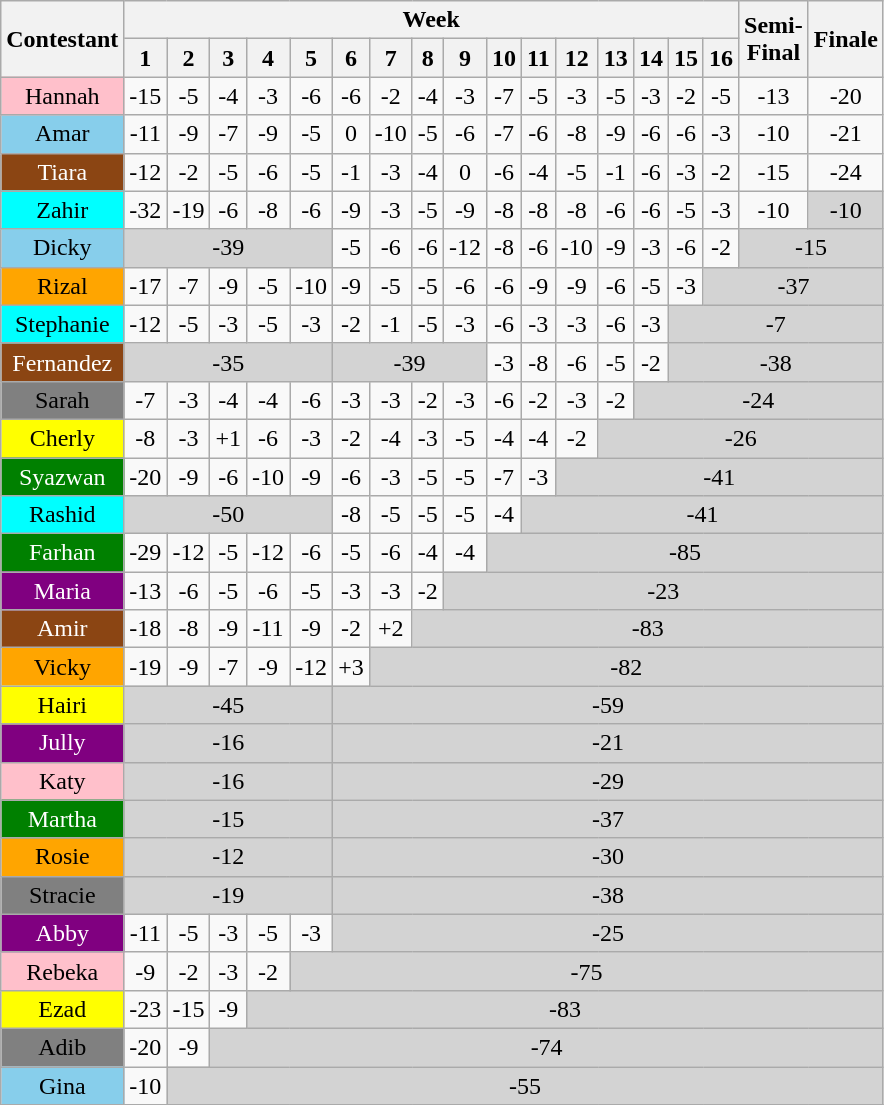<table class="wikitable" style="text-align:center" align="center">
<tr>
<th rowspan="2">Contestant</th>
<th colspan="16">Week</th>
<th rowspan="2">Semi-<br>Final</th>
<th rowspan="2">Finale</th>
</tr>
<tr>
<th>1</th>
<th>2</th>
<th>3</th>
<th>4</th>
<th>5</th>
<th>6</th>
<th>7</th>
<th>8</th>
<th>9</th>
<th>10</th>
<th>11</th>
<th>12</th>
<th>13</th>
<th>14</th>
<th>15</th>
<th>16</th>
</tr>
<tr>
<td style="background:pink;">Hannah</td>
<td>-15</td>
<td>-5</td>
<td>-4</td>
<td>-3</td>
<td>-6</td>
<td>-6</td>
<td>-2</td>
<td>-4</td>
<td>-3</td>
<td>-7</td>
<td>-5</td>
<td>-3</td>
<td>-5</td>
<td>-3</td>
<td>-2</td>
<td>-5</td>
<td>-13</td>
<td>-20</td>
</tr>
<tr>
<td style="background:skyblue;">Amar</td>
<td>-11</td>
<td>-9</td>
<td>-7</td>
<td>-9</td>
<td>-5</td>
<td>0</td>
<td>-10</td>
<td>-5</td>
<td>-6</td>
<td>-7</td>
<td>-6</td>
<td>-8</td>
<td>-9</td>
<td>-6</td>
<td>-6</td>
<td>-3</td>
<td>-10</td>
<td>-21</td>
</tr>
<tr>
<td style="background:saddlebrown;color:white;">Tiara</td>
<td>-12</td>
<td>-2</td>
<td>-5</td>
<td>-6</td>
<td>-5</td>
<td>-1</td>
<td>-3</td>
<td>-4</td>
<td>0</td>
<td>-6</td>
<td>-4</td>
<td>-5</td>
<td>-1</td>
<td>-6</td>
<td>-3</td>
<td>-2</td>
<td>-15</td>
<td>-24</td>
</tr>
<tr>
<td style="background:aqua;">Zahir</td>
<td>-32</td>
<td>-19</td>
<td>-6</td>
<td>-8</td>
<td>-6</td>
<td>-9</td>
<td>-3</td>
<td>-5</td>
<td>-9</td>
<td>-8</td>
<td>-8</td>
<td>-8</td>
<td>-6</td>
<td>-6</td>
<td>-5</td>
<td>-3</td>
<td>-10</td>
<td style="background:lightgray;">-10</td>
</tr>
<tr>
<td style="background:skyblue;">Dicky</td>
<td style="background:lightgrey;" colspan="5">-39</td>
<td>-5</td>
<td>-6</td>
<td>-6</td>
<td>-12</td>
<td>-8</td>
<td>-6</td>
<td>-10</td>
<td>-9</td>
<td>-3</td>
<td>-6</td>
<td>-2</td>
<td style="background:lightgray;" colspan="2">-15</td>
</tr>
<tr>
<td style="background:orange;">Rizal</td>
<td>-17</td>
<td>-7</td>
<td>-9</td>
<td>-5</td>
<td>-10</td>
<td>-9</td>
<td>-5</td>
<td>-5</td>
<td>-6</td>
<td>-6</td>
<td>-9</td>
<td>-9</td>
<td>-6</td>
<td>-5</td>
<td>-3</td>
<td style="background:lightgray;" colspan="3">-37</td>
</tr>
<tr>
<td style="background:aqua;">Stephanie</td>
<td>-12</td>
<td>-5</td>
<td>-3</td>
<td>-5</td>
<td>-3</td>
<td>-2</td>
<td>-1</td>
<td>-5</td>
<td>-3</td>
<td>-6</td>
<td>-3</td>
<td>-3</td>
<td>-6</td>
<td>-3</td>
<td style="background:lightgray;" colspan="4">-7</td>
</tr>
<tr>
<td style="background:saddlebrown;color:white;">Fernandez</td>
<td style="background:lightgrey;" colspan="5">-35</td>
<td style="background:lightgray;" colspan="4">-39</td>
<td>-3</td>
<td>-8</td>
<td>-6</td>
<td>-5</td>
<td>-2</td>
<td style="background:lightgray;" colspan="4">-38</td>
</tr>
<tr>
<td style="background:grey;">Sarah</td>
<td>-7</td>
<td>-3</td>
<td>-4</td>
<td>-4</td>
<td>-6</td>
<td>-3</td>
<td>-3</td>
<td>-2</td>
<td>-3</td>
<td>-6</td>
<td>-2</td>
<td>-3</td>
<td>-2</td>
<td style="background:lightgray;" colspan="5">-24</td>
</tr>
<tr>
<td style="background:yellow;">Cherly</td>
<td>-8</td>
<td>-3</td>
<td>+1</td>
<td>-6</td>
<td>-3</td>
<td>-2</td>
<td>-4</td>
<td>-3</td>
<td>-5</td>
<td>-4</td>
<td>-4</td>
<td>-2</td>
<td style="background:lightgray;" colspan="6">-26</td>
</tr>
<tr>
<td style="background:green;color:white;">Syazwan</td>
<td>-20</td>
<td>-9</td>
<td>-6</td>
<td>-10</td>
<td>-9</td>
<td>-6</td>
<td>-3</td>
<td>-5</td>
<td>-5</td>
<td>-7</td>
<td>-3</td>
<td style="background:lightgray;" colspan="7">-41</td>
</tr>
<tr>
<td style="background:aqua;">Rashid</td>
<td style="background:lightgrey;" colspan="5">-50</td>
<td>-8</td>
<td>-5</td>
<td>-5</td>
<td>-5</td>
<td>-4</td>
<td style="background:lightgray;" colspan="8">-41</td>
</tr>
<tr>
<td style="background:green;color:white;">Farhan</td>
<td>-29</td>
<td>-12</td>
<td>-5</td>
<td>-12</td>
<td>-6</td>
<td>-5</td>
<td>-6</td>
<td>-4</td>
<td>-4</td>
<td style="background:lightgray;" colspan="9">-85</td>
</tr>
<tr>
<td style="background:purple;color:white;">Maria</td>
<td>-13</td>
<td>-6</td>
<td>-5</td>
<td>-6</td>
<td>-5</td>
<td>-3</td>
<td>-3</td>
<td>-2</td>
<td style="background:lightgray;" colspan="10">-23</td>
</tr>
<tr>
<td style="background:saddlebrown;color:white;">Amir</td>
<td>-18</td>
<td>-8</td>
<td>-9</td>
<td>-11</td>
<td>-9</td>
<td>-2</td>
<td>+2</td>
<td style="background:lightgray;" colspan="11">-83</td>
</tr>
<tr>
<td style="background:orange;">Vicky</td>
<td>-19</td>
<td>-9</td>
<td>-7</td>
<td>-9</td>
<td>-12</td>
<td>+3</td>
<td style="background:lightgray;" colspan="12">-82</td>
</tr>
<tr>
<td style="background:yellow;">Hairi</td>
<td style="background:lightgrey;" colspan="5">-45</td>
<td style="background:lightgray;" colspan="13">-59</td>
</tr>
<tr>
<td style="background:purple;color:white;">Jully</td>
<td style="background:lightgrey;" colspan="5">-16</td>
<td style="background:lightgray;" colspan="13">-21</td>
</tr>
<tr>
<td style="background:pink;">Katy</td>
<td style="background:lightgrey;" colspan="5">-16</td>
<td style="background:lightgray;" colspan="13">-29</td>
</tr>
<tr>
<td style="background:green;color:white;">Martha</td>
<td style="background:lightgrey;" colspan="5">-15</td>
<td style="background:lightgray;" colspan="13">-37</td>
</tr>
<tr>
<td style="background:orange;">Rosie</td>
<td style="background:lightgrey;" colspan="5">-12</td>
<td style="background:lightgray;" colspan="13">-30</td>
</tr>
<tr>
<td style="background:grey;">Stracie</td>
<td style="background:lightgrey;" colspan="5">-19</td>
<td style="background:lightgray;" colspan="13">-38</td>
</tr>
<tr>
<td style="background:purple;color:white;">Abby</td>
<td>-11</td>
<td>-5</td>
<td>-3</td>
<td>-5</td>
<td>-3</td>
<td style="background:lightgray;" colspan="13">-25</td>
</tr>
<tr>
<td style="background:pink;">Rebeka</td>
<td>-9</td>
<td>-2</td>
<td>-3</td>
<td>-2</td>
<td style="background:lightgray;" colspan="14">-75</td>
</tr>
<tr>
<td style="background:yellow;">Ezad</td>
<td>-23</td>
<td>-15</td>
<td>-9</td>
<td style="background:lightgray;" colspan="15">-83</td>
</tr>
<tr>
<td style="background:grey;">Adib</td>
<td>-20</td>
<td>-9</td>
<td style="background:lightgray;" colspan="16">-74</td>
</tr>
<tr>
<td style="background:skyblue;">Gina</td>
<td>-10</td>
<td style="background:lightgray;" colspan="17">-55</td>
</tr>
<tr>
</tr>
</table>
